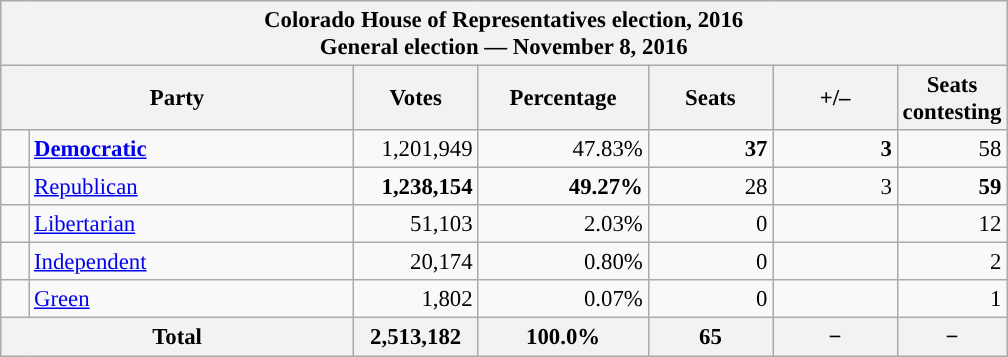<table class="wikitable" style="font-size:95%;">
<tr>
<th colspan="7">Colorado House of Representatives election, 2016<br>General election — November 8, 2016</th>
</tr>
<tr>
<th colspan=2 style="width: 15em">Party</th>
<th style="width: 5em">Votes</th>
<th style="width: 7em">Percentage</th>
<th style="width: 5em">Seats</th>
<th style="width: 5em">+/–</th>
<th>Seats<br>contesting</th>
</tr>
<tr>
<td style="background:"></td>
<td><strong><a href='#'>Democratic</a></strong></td>
<td align="right">1,201,949</td>
<td align="right">47.83%</td>
<td align="right"><strong>37</strong></td>
<td align="right"><strong>3</strong></td>
<td align="right">58</td>
</tr>
<tr>
<td style="background:"></td>
<td><a href='#'>Republican</a></td>
<td align="right"><strong>1,238,154</strong></td>
<td align="right"><strong>49.27%</strong></td>
<td align="right">28</td>
<td align="right">3</td>
<td align="right"><strong>59</strong></td>
</tr>
<tr>
<td style="background:"></td>
<td><a href='#'>Libertarian</a></td>
<td align="right">51,103</td>
<td align="right">2.03%</td>
<td align="right">0</td>
<td align="right"></td>
<td align="right">12</td>
</tr>
<tr>
<td style="background:"></td>
<td><a href='#'>Independent</a></td>
<td align="right">20,174</td>
<td align="right">0.80%</td>
<td align="right">0</td>
<td align="right"></td>
<td align="right">2</td>
</tr>
<tr>
<td style="background:"></td>
<td><a href='#'>Green</a></td>
<td align="right">1,802</td>
<td align="right">0.07%</td>
<td align="right">0</td>
<td align="right"></td>
<td align="right">1</td>
</tr>
<tr>
<th colspan="2" align="right">Total</th>
<th align="right">2,513,182</th>
<th align="right">100.0%</th>
<th align="right">65</th>
<th align="right">−</th>
<th align="right">−</th>
</tr>
</table>
